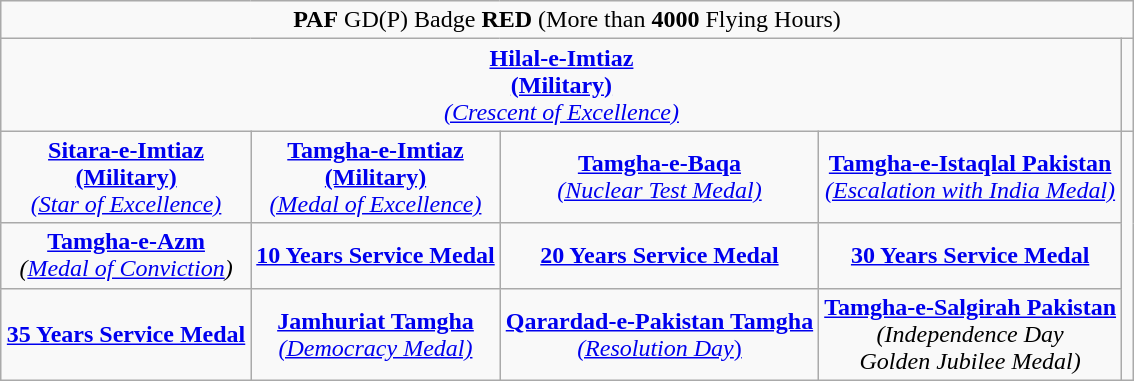<table class="wikitable" style="margin:1em auto; text-align:center;">
<tr>
<td colspan="5"><strong>PAF</strong> GD(P) Badge <strong>RED</strong> (More than <strong>4000</strong> Flying Hours)</td>
</tr>
<tr>
<td colspan="4"><strong><a href='#'>Hilal-e-Imtiaz</a></strong><br><strong><a href='#'>(Military)</a></strong><br><em><a href='#'>(Crescent of Excellence)</a></em></td>
<td></td>
</tr>
<tr>
<td><strong><a href='#'>Sitara-e-Imtiaz</a></strong><br><strong><a href='#'>(Military)</a></strong><br><em><a href='#'>(Star of Excellence)</a></em></td>
<td><strong><a href='#'>Tamgha-e-Imtiaz</a></strong><br><strong><a href='#'>(Military)</a></strong><br><em><a href='#'>(Medal of Excellence)</a></em></td>
<td><strong><a href='#'>Tamgha-e-Baqa</a></strong><br><em><a href='#'>(Nuclear Test Medal)</a></em></td>
<td><strong><a href='#'>Tamgha-e-Istaqlal Pakistan</a></strong><br><em><a href='#'>(Escalation with India Medal)</a></em></td>
</tr>
<tr>
<td><strong><a href='#'>Tamgha-e-Azm</a></strong><br><em>(<a href='#'>Medal of Conviction</a>)</em></td>
<td><strong><a href='#'>10 Years Service Medal</a></strong></td>
<td><strong><a href='#'>20 Years Service Medal</a></strong></td>
<td><strong><a href='#'>30 Years Service Medal</a></strong></td>
</tr>
<tr>
<td><strong><a href='#'>35 Years Service Medal</a></strong></td>
<td><strong><a href='#'>Jamhuriat Tamgha</a></strong><br><em><a href='#'>(Democracy Medal)</a></em></td>
<td><strong><a href='#'>Qarardad-e-Pakistan Tamgha</a></strong><br><a href='#'><em>(Resolution Day</em>)</a></td>
<td><strong><a href='#'>Tamgha-e-Salgirah Pakistan</a></strong><br><em>(Independence Day</em><br><em>Golden Jubilee Medal)</em></td>
</tr>
</table>
